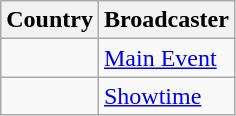<table class="wikitable">
<tr>
<th align=center>Country</th>
<th align=center>Broadcaster</th>
</tr>
<tr>
<td></td>
<td><a href='#'>Main Event</a></td>
</tr>
<tr>
<td></td>
<td><a href='#'>Showtime</a></td>
</tr>
</table>
